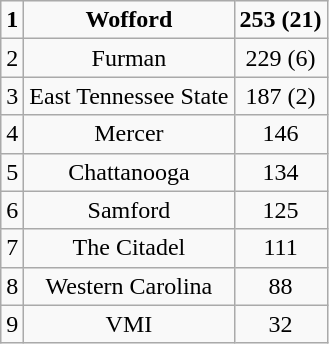<table class="wikitable" style="display: inline-table;">
<tr align="center">
<td><strong>1</strong></td>
<td><strong>Wofford</strong></td>
<td><strong>253 (21)</strong></td>
</tr>
<tr align="center">
<td>2</td>
<td>Furman</td>
<td>229 (6)</td>
</tr>
<tr align="center">
<td>3</td>
<td>East Tennessee State</td>
<td>187 (2)</td>
</tr>
<tr align="center">
<td>4</td>
<td>Mercer</td>
<td>146</td>
</tr>
<tr align="center">
<td>5</td>
<td>Chattanooga</td>
<td>134</td>
</tr>
<tr align="center">
<td>6</td>
<td>Samford</td>
<td>125</td>
</tr>
<tr align="center">
<td>7</td>
<td>The Citadel</td>
<td>111</td>
</tr>
<tr align="center">
<td>8</td>
<td>Western Carolina</td>
<td>88</td>
</tr>
<tr align="center">
<td>9</td>
<td>VMI</td>
<td>32</td>
</tr>
</table>
